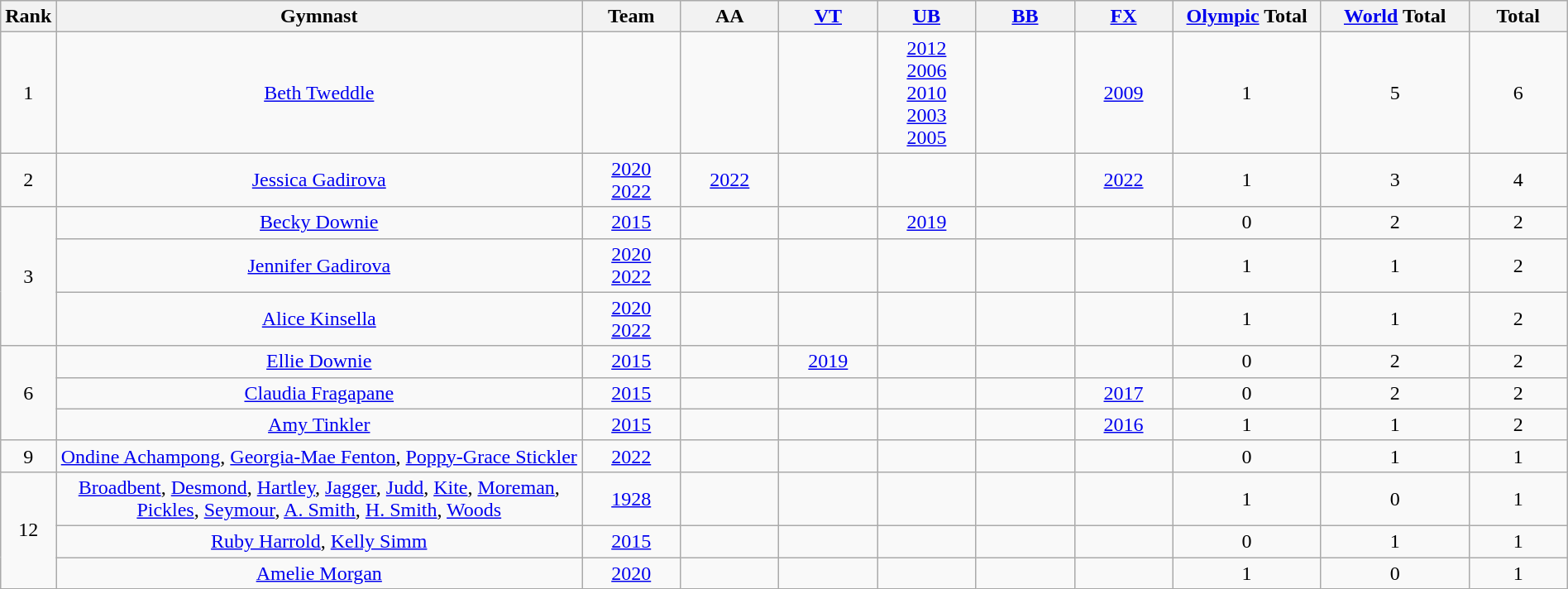<table class="wikitable sortable" width=100% style="text-align:center;">
<tr>
<th style="width:1.8em;">Rank</th>
<th class=unsortable>Gymnast</th>
<th style="width:4.5em;">Team</th>
<th style="width:4.5em;">AA</th>
<th style="width:4.5em;"><a href='#'>VT</a></th>
<th style="width:4.5em;"><a href='#'>UB</a></th>
<th style="width:4.5em;"><a href='#'>BB</a></th>
<th style="width:4.5em;"><a href='#'>FX</a></th>
<th style="width:7.0em;"><a href='#'>Olympic</a> Total</th>
<th style="width:7.0em;"><a href='#'>World</a> Total</th>
<th style="width:4.5em;">Total</th>
</tr>
<tr>
<td>1</td>
<td><a href='#'>Beth Tweddle</a></td>
<td></td>
<td></td>
<td></td>
<td> <a href='#'>2012</a><br> <a href='#'>2006</a><br> <a href='#'>2010</a><br> <a href='#'>2003</a><br> <a href='#'>2005</a></td>
<td></td>
<td>  <a href='#'>2009</a></td>
<td>1</td>
<td>5</td>
<td>6</td>
</tr>
<tr>
<td>2</td>
<td><a href='#'>Jessica Gadirova</a></td>
<td> <a href='#'>2020</a><br> <a href='#'>2022</a></td>
<td> <a href='#'>2022</a></td>
<td></td>
<td></td>
<td></td>
<td> <a href='#'>2022</a></td>
<td>1</td>
<td>3</td>
<td>4</td>
</tr>
<tr>
<td rowspan="3">3</td>
<td><a href='#'>Becky Downie</a></td>
<td> <a href='#'>2015</a></td>
<td></td>
<td></td>
<td> <a href='#'>2019</a></td>
<td></td>
<td></td>
<td>0</td>
<td>2</td>
<td>2</td>
</tr>
<tr>
<td><a href='#'>Jennifer Gadirova</a></td>
<td> <a href='#'>2020</a><br> <a href='#'>2022</a></td>
<td></td>
<td></td>
<td></td>
<td></td>
<td></td>
<td>1</td>
<td>1</td>
<td>2</td>
</tr>
<tr>
<td><a href='#'>Alice Kinsella</a></td>
<td> <a href='#'>2020</a><br> <a href='#'>2022</a></td>
<td></td>
<td></td>
<td></td>
<td></td>
<td></td>
<td>1</td>
<td>1</td>
<td>2</td>
</tr>
<tr>
<td rowspan="3">6</td>
<td><a href='#'>Ellie Downie</a></td>
<td> <a href='#'>2015</a></td>
<td></td>
<td> <a href='#'>2019</a></td>
<td></td>
<td></td>
<td></td>
<td>0</td>
<td>2</td>
<td>2</td>
</tr>
<tr>
<td><a href='#'>Claudia Fragapane</a></td>
<td> <a href='#'>2015</a></td>
<td></td>
<td></td>
<td></td>
<td></td>
<td> <a href='#'>2017</a></td>
<td>0</td>
<td>2</td>
<td>2</td>
</tr>
<tr>
<td><a href='#'>Amy Tinkler</a></td>
<td> <a href='#'>2015</a></td>
<td></td>
<td></td>
<td></td>
<td></td>
<td> <a href='#'>2016</a></td>
<td>1</td>
<td>1</td>
<td>2</td>
</tr>
<tr>
<td>9</td>
<td><a href='#'>Ondine Achampong</a>, <a href='#'>Georgia-Mae Fenton</a>, <a href='#'>Poppy-Grace Stickler</a></td>
<td> <a href='#'>2022</a></td>
<td></td>
<td></td>
<td></td>
<td></td>
<td></td>
<td>0</td>
<td>1</td>
<td>1</td>
</tr>
<tr>
<td rowspan="3">12</td>
<td><a href='#'>Broadbent</a>, <a href='#'>Desmond</a>, <a href='#'>Hartley</a>, <a href='#'>Jagger</a>, <a href='#'>Judd</a>, <a href='#'>Kite</a>, <a href='#'>Moreman</a>, <a href='#'>Pickles</a>, <a href='#'>Seymour</a>, <a href='#'>A. Smith</a>, <a href='#'>H. Smith</a>, <a href='#'>Woods</a></td>
<td> <a href='#'>1928</a></td>
<td></td>
<td></td>
<td></td>
<td></td>
<td></td>
<td>1</td>
<td>0</td>
<td>1</td>
</tr>
<tr>
<td><a href='#'>Ruby Harrold</a>, <a href='#'>Kelly Simm</a></td>
<td> <a href='#'>2015</a></td>
<td></td>
<td></td>
<td></td>
<td></td>
<td></td>
<td>0</td>
<td>1</td>
<td>1</td>
</tr>
<tr>
<td><a href='#'>Amelie Morgan</a></td>
<td> <a href='#'>2020</a></td>
<td></td>
<td></td>
<td></td>
<td></td>
<td></td>
<td>1</td>
<td>0</td>
<td>1</td>
</tr>
</table>
